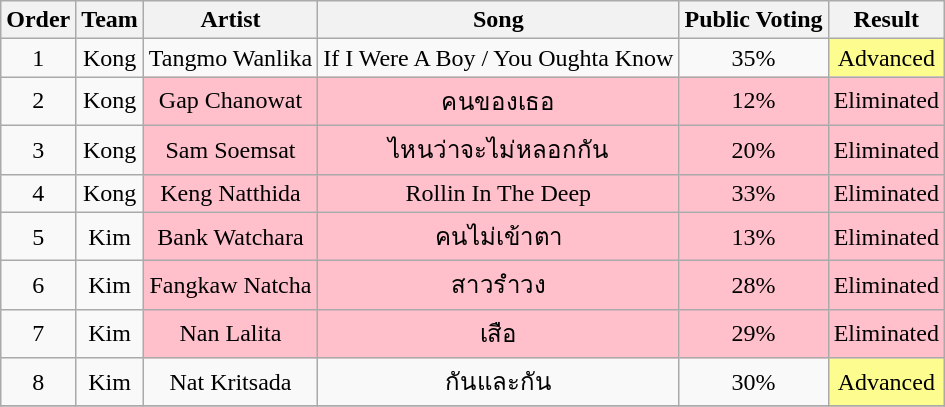<table class="wikitable sortable" style="text-align: center; width: auto;">
<tr>
<th>Order</th>
<th>Team</th>
<th>Artist</th>
<th>Song</th>
<th>Public Voting</th>
<th>Result</th>
</tr>
<tr>
<td>1</td>
<td>Kong</td>
<td>Tangmo Wanlika</td>
<td>If I Were A Boy / You Oughta Know</td>
<td>35%</td>
<td style="background:#fdfc8f;">Advanced</td>
</tr>
<tr>
<td>2</td>
<td>Kong</td>
<td style="background:pink;">Gap Chanowat</td>
<td style="background:pink;">คนของเธอ</td>
<td style="background:pink;">12%</td>
<td style="background:pink;">Eliminated</td>
</tr>
<tr>
<td>3</td>
<td>Kong</td>
<td style="background:pink;">Sam Soemsat</td>
<td style="background:pink;">ไหนว่าจะไม่หลอกกัน</td>
<td style="background:pink;">20%</td>
<td style="background:pink;">Eliminated</td>
</tr>
<tr>
<td>4</td>
<td>Kong</td>
<td style="background:pink;">Keng Natthida</td>
<td style="background:pink;">Rollin In The Deep</td>
<td style="background:pink;">33%</td>
<td style="background:pink;">Eliminated</td>
</tr>
<tr>
<td>5</td>
<td>Kim</td>
<td style="background:pink;">Bank Watchara</td>
<td style="background:pink;">คนไม่เข้าตา</td>
<td style="background:pink;">13%</td>
<td style="background:pink;">Eliminated</td>
</tr>
<tr>
<td>6</td>
<td>Kim</td>
<td style="background:pink;">Fangkaw Natcha</td>
<td style="background:pink;">สาวรำวง</td>
<td style="background:pink;">28%</td>
<td style="background:pink;">Eliminated</td>
</tr>
<tr>
<td>7</td>
<td>Kim</td>
<td style="background:pink;">Nan Lalita</td>
<td style="background:pink;">เสือ</td>
<td style="background:pink;">29%</td>
<td style="background:pink;">Eliminated</td>
</tr>
<tr>
<td>8</td>
<td>Kim</td>
<td>Nat Kritsada</td>
<td>กันและกัน</td>
<td>30%</td>
<td style="background:#fdfc8f;">Advanced</td>
</tr>
<tr>
</tr>
</table>
